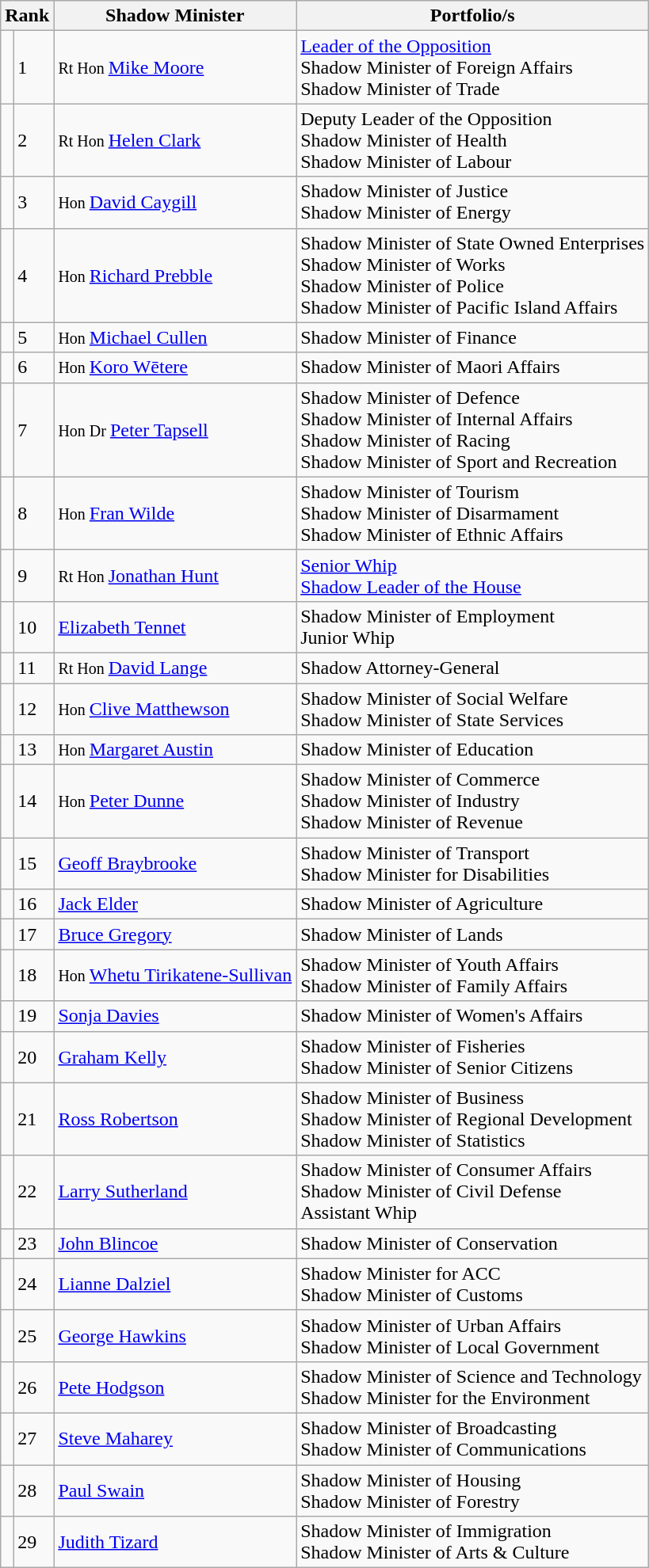<table class="wikitable">
<tr>
<th colspan="2">Rank</th>
<th>Shadow Minister</th>
<th>Portfolio/s</th>
</tr>
<tr>
<td bgcolor=></td>
<td>1</td>
<td><small>Rt Hon </small><a href='#'>Mike Moore</a></td>
<td><a href='#'>Leader of the Opposition</a><br>Shadow Minister of Foreign Affairs<br>Shadow Minister of Trade</td>
</tr>
<tr>
<td bgcolor=></td>
<td>2</td>
<td><small>Rt Hon </small><a href='#'>Helen Clark</a></td>
<td>Deputy Leader of the Opposition<br>Shadow Minister of Health<br>Shadow Minister of Labour</td>
</tr>
<tr>
<td bgcolor=></td>
<td>3</td>
<td><small>Hon </small><a href='#'>David Caygill</a></td>
<td>Shadow Minister of Justice<br>Shadow Minister of Energy</td>
</tr>
<tr>
<td bgcolor=></td>
<td>4</td>
<td><small>Hon </small><a href='#'>Richard Prebble</a></td>
<td>Shadow Minister of State Owned Enterprises<br>Shadow Minister of Works<br>Shadow Minister of Police<br>Shadow Minister of Pacific Island Affairs</td>
</tr>
<tr>
<td bgcolor=></td>
<td>5</td>
<td><small>Hon </small><a href='#'>Michael Cullen</a></td>
<td>Shadow Minister of Finance</td>
</tr>
<tr>
<td bgcolor=></td>
<td>6</td>
<td><small>Hon </small><a href='#'>Koro Wētere</a></td>
<td>Shadow Minister of Maori Affairs</td>
</tr>
<tr>
<td bgcolor=></td>
<td>7</td>
<td><small>Hon Dr </small><a href='#'>Peter Tapsell</a></td>
<td>Shadow Minister of Defence<br>Shadow Minister of Internal Affairs<br>Shadow Minister of Racing<br>Shadow Minister of Sport and Recreation</td>
</tr>
<tr>
<td bgcolor=></td>
<td>8</td>
<td><small>Hon </small><a href='#'>Fran Wilde</a></td>
<td>Shadow Minister of Tourism<br>Shadow Minister of Disarmament<br>Shadow Minister of Ethnic Affairs</td>
</tr>
<tr>
<td bgcolor=></td>
<td>9</td>
<td><small>Rt Hon </small><a href='#'>Jonathan Hunt</a></td>
<td><a href='#'>Senior Whip</a><br><a href='#'>Shadow Leader of the House</a></td>
</tr>
<tr>
<td bgcolor=></td>
<td>10</td>
<td><a href='#'>Elizabeth Tennet</a></td>
<td>Shadow Minister of Employment<br>Junior Whip</td>
</tr>
<tr>
<td bgcolor=></td>
<td>11</td>
<td><small>Rt Hon </small><a href='#'>David Lange</a></td>
<td>Shadow Attorney-General</td>
</tr>
<tr>
<td bgcolor=></td>
<td>12</td>
<td><small>Hon </small><a href='#'>Clive Matthewson</a></td>
<td>Shadow Minister of Social Welfare<br>Shadow Minister of State Services</td>
</tr>
<tr>
<td bgcolor=></td>
<td>13</td>
<td><small>Hon </small><a href='#'>Margaret Austin</a></td>
<td>Shadow Minister of Education</td>
</tr>
<tr>
<td bgcolor=></td>
<td>14</td>
<td><small>Hon </small><a href='#'>Peter Dunne</a></td>
<td>Shadow Minister of Commerce<br>Shadow Minister of Industry<br>Shadow Minister of Revenue</td>
</tr>
<tr>
<td bgcolor=></td>
<td>15</td>
<td><a href='#'>Geoff Braybrooke</a></td>
<td>Shadow Minister of Transport<br>Shadow Minister for Disabilities</td>
</tr>
<tr>
<td bgcolor=></td>
<td>16</td>
<td><a href='#'>Jack Elder</a></td>
<td>Shadow Minister of Agriculture</td>
</tr>
<tr>
<td bgcolor=></td>
<td>17</td>
<td><a href='#'>Bruce Gregory</a></td>
<td>Shadow Minister of Lands</td>
</tr>
<tr>
<td bgcolor=></td>
<td>18</td>
<td><small>Hon </small><a href='#'>Whetu Tirikatene-Sullivan</a></td>
<td>Shadow Minister of Youth Affairs<br>Shadow Minister of Family Affairs</td>
</tr>
<tr>
<td bgcolor=></td>
<td>19</td>
<td><a href='#'>Sonja Davies</a></td>
<td>Shadow Minister of Women's Affairs</td>
</tr>
<tr>
<td bgcolor=></td>
<td>20</td>
<td><a href='#'>Graham Kelly</a></td>
<td>Shadow Minister of Fisheries<br>Shadow Minister of Senior Citizens</td>
</tr>
<tr>
<td bgcolor=></td>
<td>21</td>
<td><a href='#'>Ross Robertson</a></td>
<td>Shadow Minister of Business<br>Shadow Minister of Regional Development<br>Shadow Minister of Statistics</td>
</tr>
<tr>
<td bgcolor=></td>
<td>22</td>
<td><a href='#'>Larry Sutherland</a></td>
<td>Shadow Minister of Consumer Affairs<br>Shadow Minister of Civil Defense<br>Assistant Whip</td>
</tr>
<tr>
<td bgcolor=></td>
<td>23</td>
<td><a href='#'>John Blincoe</a></td>
<td>Shadow Minister of Conservation</td>
</tr>
<tr>
<td bgcolor=></td>
<td>24</td>
<td><a href='#'>Lianne Dalziel</a></td>
<td>Shadow Minister for ACC<br>Shadow Minister of Customs</td>
</tr>
<tr>
<td bgcolor=></td>
<td>25</td>
<td><a href='#'>George Hawkins</a></td>
<td>Shadow Minister of Urban Affairs<br>Shadow Minister of Local Government</td>
</tr>
<tr>
<td bgcolor=></td>
<td>26</td>
<td><a href='#'>Pete Hodgson</a></td>
<td>Shadow Minister of Science and Technology<br>Shadow Minister for the Environment</td>
</tr>
<tr>
<td bgcolor=></td>
<td>27</td>
<td><a href='#'>Steve Maharey</a></td>
<td>Shadow Minister of Broadcasting<br>Shadow Minister of Communications</td>
</tr>
<tr>
<td bgcolor=></td>
<td>28</td>
<td><a href='#'>Paul Swain</a></td>
<td>Shadow Minister of Housing<br>Shadow Minister of Forestry</td>
</tr>
<tr>
<td bgcolor=></td>
<td>29</td>
<td><a href='#'>Judith Tizard</a></td>
<td>Shadow Minister of Immigration<br>Shadow Minister of Arts & Culture</td>
</tr>
</table>
